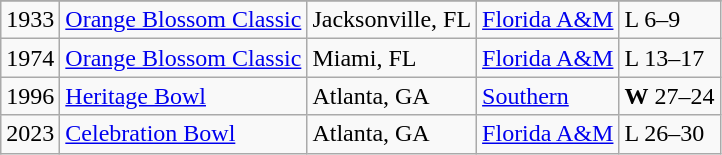<table class="wikitable">
<tr>
</tr>
<tr>
<td>1933</td>
<td><a href='#'>Orange Blossom Classic</a></td>
<td>Jacksonville, FL</td>
<td><a href='#'>Florida A&M</a></td>
<td>L 6–9</td>
</tr>
<tr>
<td>1974</td>
<td><a href='#'>Orange Blossom Classic</a></td>
<td>Miami, FL</td>
<td><a href='#'>Florida A&M</a></td>
<td>L 13–17</td>
</tr>
<tr>
<td>1996</td>
<td><a href='#'>Heritage Bowl</a></td>
<td>Atlanta, GA</td>
<td><a href='#'>Southern</a></td>
<td><strong>W</strong> 27–24</td>
</tr>
<tr>
<td>2023</td>
<td><a href='#'>Celebration Bowl</a></td>
<td>Atlanta, GA</td>
<td><a href='#'>Florida A&M</a></td>
<td>L 26–30</td>
</tr>
</table>
